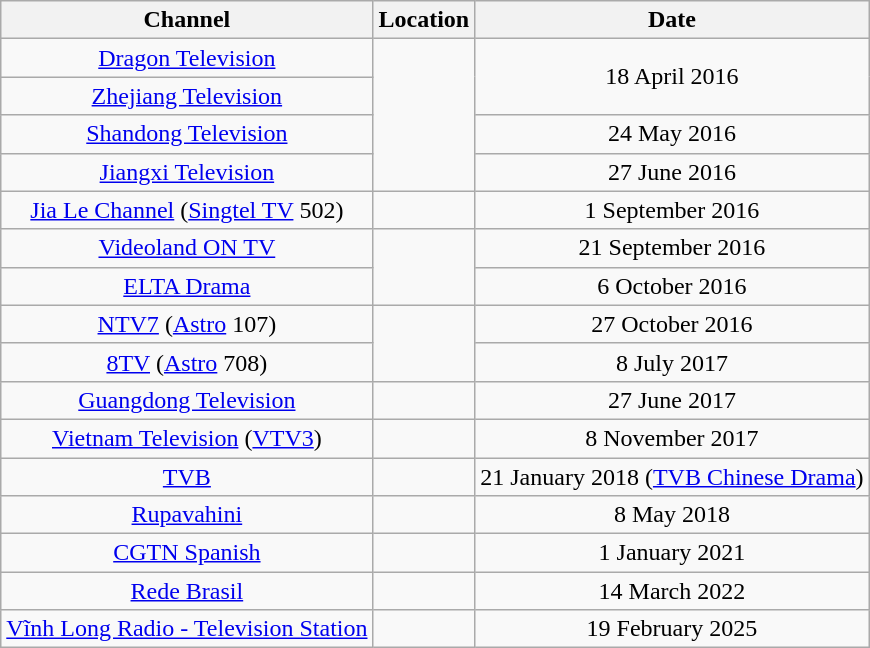<table class="wikitable" style="text-align:center;">
<tr>
<th>Channel</th>
<th>Location</th>
<th>Date</th>
</tr>
<tr>
<td><a href='#'>Dragon Television</a></td>
<td rowspan="4"></td>
<td rowspan="2">18 April 2016</td>
</tr>
<tr>
<td><a href='#'>Zhejiang Television</a></td>
</tr>
<tr>
<td><a href='#'>Shandong Television</a></td>
<td>24 May 2016</td>
</tr>
<tr>
<td><a href='#'>Jiangxi Television</a></td>
<td>27 June 2016</td>
</tr>
<tr>
<td><a href='#'>Jia Le Channel</a> (<a href='#'>Singtel TV</a> 502)</td>
<td></td>
<td>1 September 2016</td>
</tr>
<tr>
<td><a href='#'>Videoland ON TV</a></td>
<td rowspan="2"></td>
<td>21 September 2016</td>
</tr>
<tr>
<td><a href='#'>ELTA Drama</a></td>
<td>6 October 2016</td>
</tr>
<tr>
<td><a href='#'>NTV7</a> (<a href='#'>Astro</a> 107)</td>
<td rowspan="2"></td>
<td>27 October 2016</td>
</tr>
<tr>
<td><a href='#'>8TV</a> (<a href='#'>Astro</a> 708)</td>
<td>8 July 2017</td>
</tr>
<tr>
<td><a href='#'>Guangdong Television</a></td>
<td></td>
<td>27 June 2017</td>
</tr>
<tr>
<td><a href='#'>Vietnam Television</a>  (<a href='#'>VTV3</a>)</td>
<td></td>
<td>8 November 2017</td>
</tr>
<tr>
<td><a href='#'>TVB</a></td>
<td></td>
<td>21 January 2018 (<a href='#'>TVB Chinese Drama</a>)</td>
</tr>
<tr>
<td><a href='#'>Rupavahini</a></td>
<td></td>
<td>8 May 2018</td>
</tr>
<tr>
<td><a href='#'>CGTN Spanish</a></td>
<td></td>
<td>1 January 2021</td>
</tr>
<tr>
<td><a href='#'>Rede Brasil</a></td>
<td></td>
<td>14 March 2022</td>
</tr>
<tr>
<td><a href='#'>Vĩnh Long Radio - Television Station</a></td>
<td></td>
<td>19 February 2025</td>
</tr>
</table>
